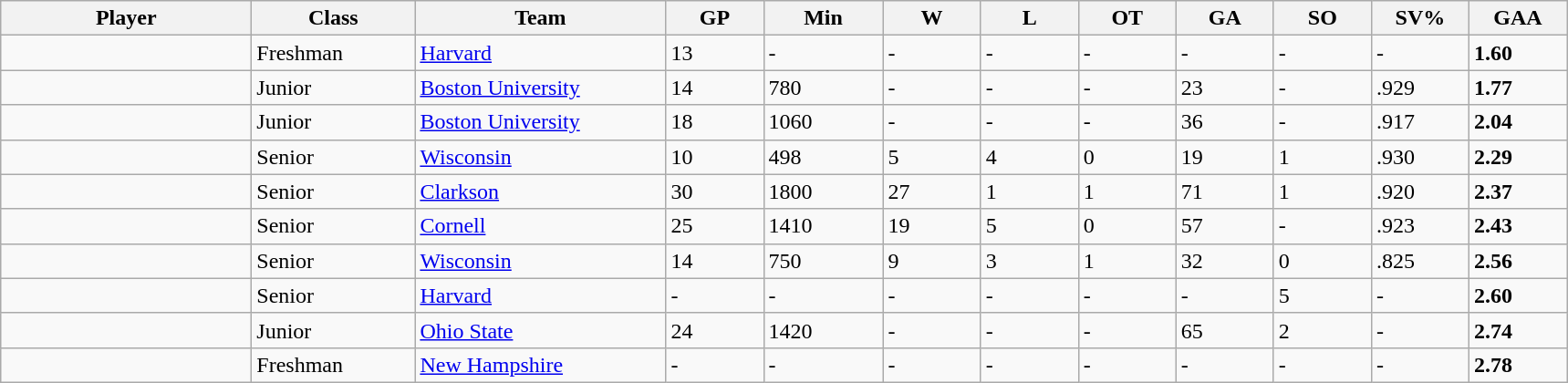<table class="wikitable sortable">
<tr>
<th style="width: 11em;">Player</th>
<th style="width: 7em;">Class</th>
<th style="width: 11em;">Team</th>
<th style="width: 4em;">GP</th>
<th style="width: 5em;">Min</th>
<th style="width: 4em;">W</th>
<th style="width: 4em;">L</th>
<th style="width: 4em;">OT</th>
<th style="width: 4em;">GA</th>
<th style="width: 4em;">SO</th>
<th style="width: 4em;">SV%</th>
<th style="width: 4em;">GAA</th>
</tr>
<tr>
<td></td>
<td>Freshman</td>
<td><a href='#'>Harvard</a></td>
<td>13</td>
<td>-</td>
<td>-</td>
<td>-</td>
<td>-</td>
<td>-</td>
<td>-</td>
<td>-</td>
<td><strong>1.60</strong></td>
</tr>
<tr>
<td></td>
<td>Junior</td>
<td><a href='#'>Boston University</a></td>
<td>14</td>
<td>780</td>
<td>-</td>
<td>-</td>
<td>-</td>
<td>23</td>
<td>-</td>
<td>.929</td>
<td><strong>1.77</strong></td>
</tr>
<tr>
<td></td>
<td>Junior</td>
<td><a href='#'>Boston University</a></td>
<td>18</td>
<td>1060</td>
<td>-</td>
<td>-</td>
<td>-</td>
<td>36</td>
<td>-</td>
<td>.917</td>
<td><strong>2.04</strong></td>
</tr>
<tr>
<td></td>
<td>Senior</td>
<td><a href='#'>Wisconsin</a></td>
<td>10</td>
<td>498</td>
<td>5</td>
<td>4</td>
<td>0</td>
<td>19</td>
<td>1</td>
<td>.930</td>
<td><strong>2.29</strong></td>
</tr>
<tr>
<td></td>
<td>Senior</td>
<td><a href='#'>Clarkson</a></td>
<td>30</td>
<td>1800</td>
<td>27</td>
<td>1</td>
<td>1</td>
<td>71</td>
<td>1</td>
<td>.920</td>
<td><strong>2.37</strong></td>
</tr>
<tr>
<td></td>
<td>Senior</td>
<td><a href='#'>Cornell</a></td>
<td>25</td>
<td>1410</td>
<td>19</td>
<td>5</td>
<td>0</td>
<td>57</td>
<td>-</td>
<td>.923</td>
<td><strong>2.43</strong></td>
</tr>
<tr>
<td></td>
<td>Senior</td>
<td><a href='#'>Wisconsin</a></td>
<td>14</td>
<td>750</td>
<td>9</td>
<td>3</td>
<td>1</td>
<td>32</td>
<td>0</td>
<td>.825</td>
<td><strong>2.56</strong></td>
</tr>
<tr>
<td></td>
<td>Senior</td>
<td><a href='#'>Harvard</a></td>
<td>-</td>
<td>-</td>
<td>-</td>
<td>-</td>
<td>-</td>
<td>-</td>
<td>5</td>
<td>-</td>
<td><strong>2.60</strong></td>
</tr>
<tr>
<td></td>
<td>Junior</td>
<td><a href='#'>Ohio State</a></td>
<td>24</td>
<td>1420</td>
<td>-</td>
<td>-</td>
<td>-</td>
<td>65</td>
<td>2</td>
<td>-</td>
<td><strong>2.74</strong></td>
</tr>
<tr>
<td></td>
<td>Freshman</td>
<td><a href='#'>New Hampshire</a></td>
<td>-</td>
<td>-</td>
<td>-</td>
<td>-</td>
<td>-</td>
<td>-</td>
<td>-</td>
<td>-</td>
<td><strong>2.78</strong></td>
</tr>
</table>
